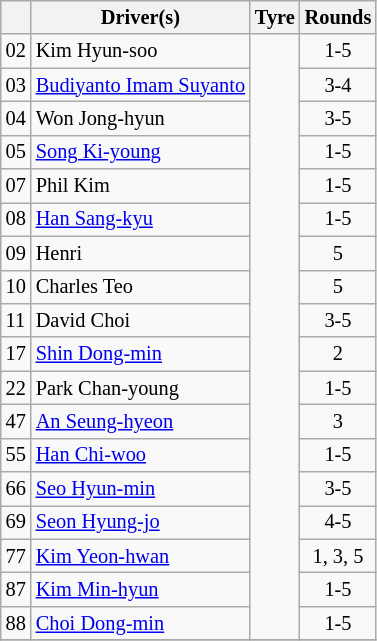<table class="wikitable" style="font-size: 85%;">
<tr>
<th></th>
<th class="unsortable">Driver(s)</th>
<th>Tyre</th>
<th>Rounds</th>
</tr>
<tr>
<td>02</td>
<td> Kim Hyun-soo</td>
<td align="center" rowspan=18></td>
<td align=center>1-5</td>
</tr>
<tr>
<td>03</td>
<td> <a href='#'>Budiyanto Imam Suyanto</a></td>
<td align=center>3-4</td>
</tr>
<tr>
<td>04</td>
<td> Won Jong-hyun</td>
<td align=center>3-5</td>
</tr>
<tr>
<td>05</td>
<td> <a href='#'>Song Ki-young</a></td>
<td align=center>1-5</td>
</tr>
<tr>
<td>07</td>
<td>Phil Kim</td>
<td align=center>1-5</td>
</tr>
<tr>
<td>08</td>
<td> <a href='#'>Han Sang-kyu</a></td>
<td align=center>1-5</td>
</tr>
<tr>
<td>09</td>
<td>Henri</td>
<td align=center>5</td>
</tr>
<tr>
<td>10</td>
<td>Charles Teo</td>
<td align=center>5</td>
</tr>
<tr>
<td>11</td>
<td>David Choi</td>
<td align=center>3-5</td>
</tr>
<tr>
<td>17</td>
<td> <a href='#'>Shin Dong-min</a></td>
<td align=center>2</td>
</tr>
<tr>
<td>22</td>
<td> Park Chan-young</td>
<td align=center>1-5</td>
</tr>
<tr>
<td>47</td>
<td> <a href='#'>An Seung-hyeon</a></td>
<td align=center>3</td>
</tr>
<tr>
<td>55</td>
<td> <a href='#'>Han Chi-woo</a></td>
<td align=center>1-5</td>
</tr>
<tr>
<td>66</td>
<td> <a href='#'>Seo Hyun-min</a></td>
<td align=center>3-5</td>
</tr>
<tr>
<td>69</td>
<td> <a href='#'>Seon Hyung-jo</a></td>
<td align=center>4-5</td>
</tr>
<tr>
<td>77</td>
<td> <a href='#'>Kim Yeon-hwan</a></td>
<td align=center>1, 3, 5</td>
</tr>
<tr>
<td>87</td>
<td> <a href='#'>Kim Min-hyun</a></td>
<td align=center>1-5</td>
</tr>
<tr>
<td>88</td>
<td> <a href='#'>Choi Dong-min</a></td>
<td align=center>1-5</td>
</tr>
<tr>
</tr>
</table>
